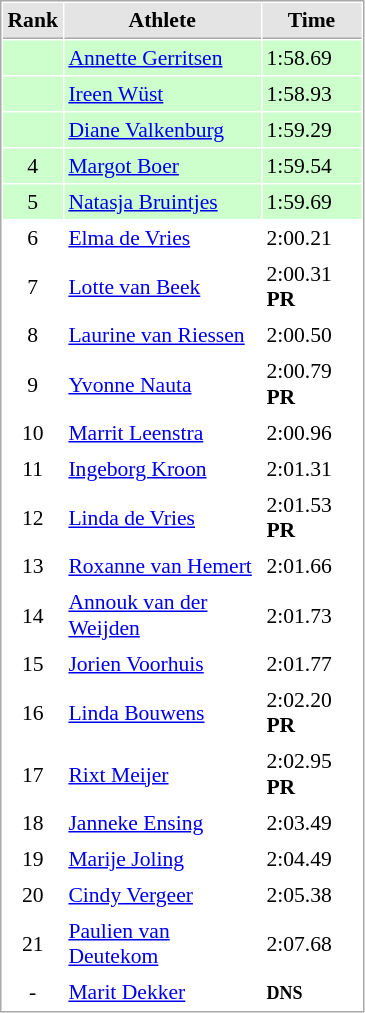<table cellspacing="1" cellpadding="3" style="border:1px solid #AAAAAA;font-size:90%">
<tr bgcolor="#E4E4E4">
<th style="border-bottom:1px solid #AAAAAA" width=15>Rank</th>
<th style="border-bottom:1px solid #AAAAAA" width=125>Athlete</th>
<th style="border-bottom:1px solid #AAAAAA" width=60>Time</th>
</tr>
<tr bgcolor=ccffcc>
<td align=center></td>
<td><a href='#'>Annette Gerritsen</a></td>
<td>1:58.69</td>
</tr>
<tr bgcolor=ccffcc>
<td align=center></td>
<td><a href='#'>Ireen Wüst</a></td>
<td>1:58.93</td>
</tr>
<tr bgcolor=ccffcc>
<td align=center></td>
<td><a href='#'>Diane Valkenburg</a></td>
<td>1:59.29</td>
</tr>
<tr bgcolor=ccffcc>
<td align=center>4</td>
<td><a href='#'>Margot Boer</a></td>
<td>1:59.54</td>
</tr>
<tr bgcolor=ccffcc>
<td align=center>5</td>
<td><a href='#'>Natasja Bruintjes</a></td>
<td>1:59.69</td>
</tr>
<tr>
<td align=center>6</td>
<td><a href='#'>Elma de Vries</a></td>
<td>2:00.21</td>
</tr>
<tr>
<td align=center>7</td>
<td><a href='#'>Lotte van Beek</a></td>
<td>2:00.31 <strong>PR</strong></td>
</tr>
<tr>
<td align=center>8</td>
<td><a href='#'>Laurine van Riessen</a></td>
<td>2:00.50</td>
</tr>
<tr>
<td align=center>9</td>
<td><a href='#'>Yvonne Nauta</a></td>
<td>2:00.79 <strong>PR</strong></td>
</tr>
<tr>
<td align=center>10</td>
<td><a href='#'>Marrit Leenstra</a></td>
<td>2:00.96</td>
</tr>
<tr>
<td align=center>11</td>
<td><a href='#'>Ingeborg Kroon</a></td>
<td>2:01.31</td>
</tr>
<tr>
<td align=center>12</td>
<td><a href='#'>Linda de Vries</a></td>
<td>2:01.53 <strong>PR</strong></td>
</tr>
<tr>
<td align=center>13</td>
<td><a href='#'>Roxanne van Hemert</a></td>
<td>2:01.66</td>
</tr>
<tr>
<td align=center>14</td>
<td><a href='#'>Annouk van der Weijden</a></td>
<td>2:01.73</td>
</tr>
<tr>
<td align=center>15</td>
<td><a href='#'>Jorien Voorhuis</a></td>
<td>2:01.77</td>
</tr>
<tr>
<td align=center>16</td>
<td><a href='#'>Linda Bouwens</a></td>
<td>2:02.20 <strong>PR</strong></td>
</tr>
<tr>
<td align=center>17</td>
<td><a href='#'>Rixt Meijer</a></td>
<td>2:02.95 <strong>PR</strong></td>
</tr>
<tr>
<td align=center>18</td>
<td><a href='#'>Janneke Ensing</a></td>
<td>2:03.49</td>
</tr>
<tr>
<td align=center>19</td>
<td><a href='#'>Marije Joling</a></td>
<td>2:04.49</td>
</tr>
<tr>
<td align=center>20</td>
<td><a href='#'>Cindy Vergeer</a></td>
<td>2:05.38</td>
</tr>
<tr>
<td align=center>21</td>
<td><a href='#'>Paulien van Deutekom</a></td>
<td>2:07.68</td>
</tr>
<tr>
<td align=center>-</td>
<td><a href='#'>Marit Dekker</a></td>
<td><strong><small>DNS</small></strong></td>
</tr>
</table>
